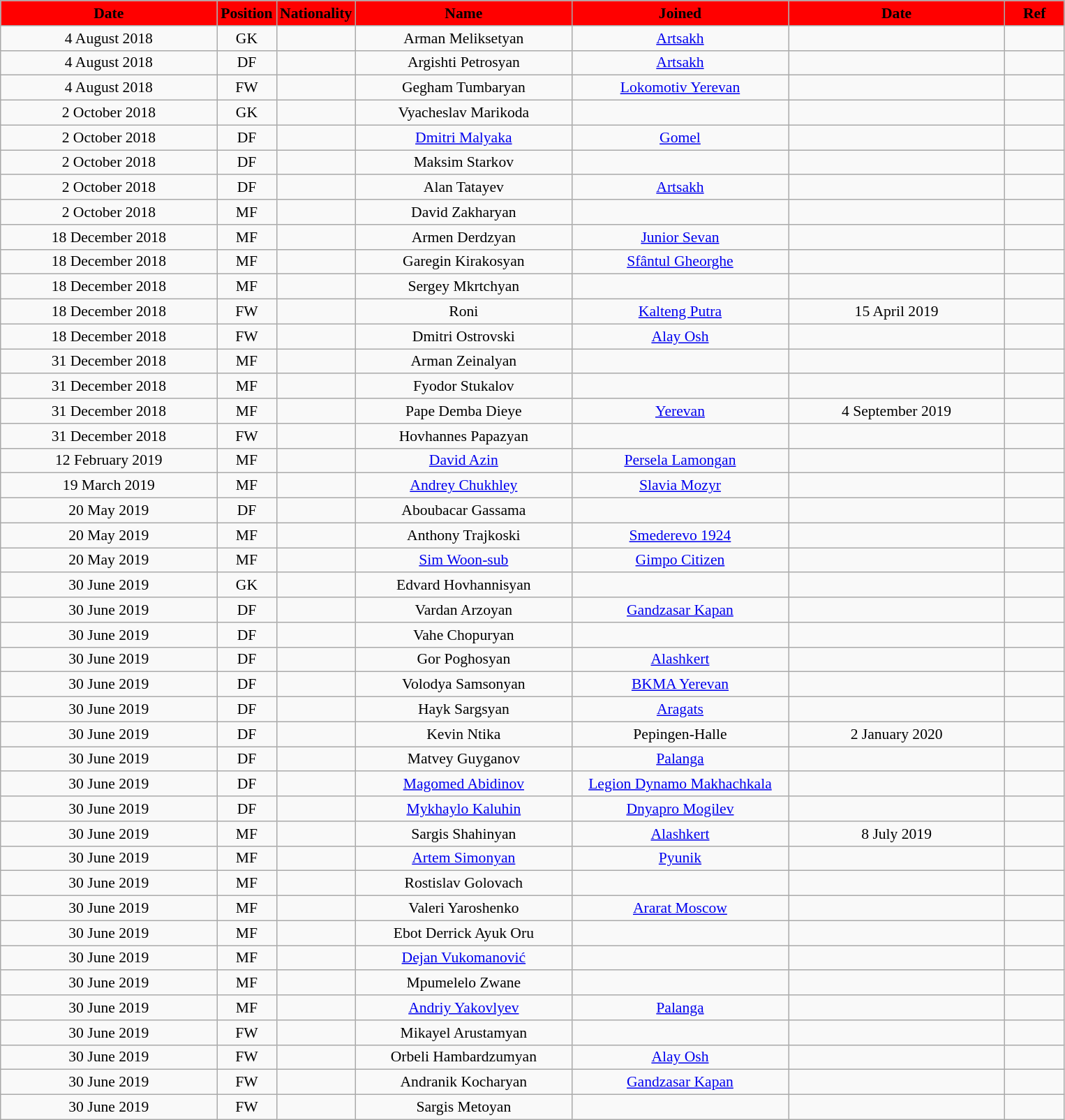<table class="wikitable"  style="text-align:center; font-size:90%; ">
<tr>
<th style="background:#FF0000; color:#000000; width:200px;">Date</th>
<th style="background:#FF0000; color:#000000; width:50px;">Position</th>
<th style="background:#FF0000; color:#000000; width:50px;">Nationality</th>
<th style="background:#FF0000; color:#000000; width:200px;">Name</th>
<th style="background:#FF0000; color:#000000; width:200px;">Joined</th>
<th style="background:#FF0000; color:#000000; width:200px;">Date</th>
<th style="background:#FF0000; color:#000000; width:50px;">Ref</th>
</tr>
<tr>
<td>4 August 2018</td>
<td>GK</td>
<td></td>
<td>Arman Meliksetyan</td>
<td><a href='#'>Artsakh</a></td>
<td></td>
<td></td>
</tr>
<tr>
<td>4 August 2018</td>
<td>DF</td>
<td></td>
<td>Argishti Petrosyan</td>
<td><a href='#'>Artsakh</a></td>
<td></td>
<td></td>
</tr>
<tr>
<td>4 August 2018</td>
<td>FW</td>
<td></td>
<td>Gegham Tumbaryan</td>
<td><a href='#'>Lokomotiv Yerevan</a></td>
<td></td>
<td></td>
</tr>
<tr>
<td>2 October 2018</td>
<td>GK</td>
<td></td>
<td>Vyacheslav Marikoda</td>
<td></td>
<td></td>
<td></td>
</tr>
<tr>
<td>2 October 2018</td>
<td>DF</td>
<td></td>
<td><a href='#'>Dmitri Malyaka</a></td>
<td><a href='#'>Gomel</a></td>
<td></td>
<td></td>
</tr>
<tr>
<td>2 October 2018</td>
<td>DF</td>
<td></td>
<td>Maksim Starkov</td>
<td></td>
<td></td>
<td></td>
</tr>
<tr>
<td>2 October 2018</td>
<td>DF</td>
<td></td>
<td>Alan Tatayev</td>
<td><a href='#'>Artsakh</a></td>
<td></td>
<td></td>
</tr>
<tr>
<td>2 October 2018</td>
<td>MF</td>
<td></td>
<td>David Zakharyan</td>
<td></td>
<td></td>
<td></td>
</tr>
<tr>
<td>18 December 2018</td>
<td>MF</td>
<td></td>
<td>Armen Derdzyan</td>
<td><a href='#'>Junior Sevan</a></td>
<td></td>
<td></td>
</tr>
<tr>
<td>18 December 2018</td>
<td>MF</td>
<td></td>
<td>Garegin Kirakosyan</td>
<td><a href='#'>Sfântul Gheorghe</a></td>
<td></td>
<td></td>
</tr>
<tr>
<td>18 December 2018</td>
<td>MF</td>
<td></td>
<td>Sergey Mkrtchyan</td>
<td></td>
<td></td>
<td></td>
</tr>
<tr>
<td>18 December 2018</td>
<td>FW</td>
<td></td>
<td>Roni</td>
<td><a href='#'>Kalteng Putra</a></td>
<td>15 April 2019</td>
<td></td>
</tr>
<tr>
<td>18 December 2018</td>
<td>FW</td>
<td></td>
<td>Dmitri Ostrovski</td>
<td><a href='#'>Alay Osh</a></td>
<td></td>
<td></td>
</tr>
<tr>
<td>31 December 2018</td>
<td>MF</td>
<td></td>
<td>Arman Zeinalyan</td>
<td></td>
<td></td>
<td></td>
</tr>
<tr>
<td>31 December 2018</td>
<td>MF</td>
<td></td>
<td>Fyodor Stukalov</td>
<td></td>
<td></td>
<td></td>
</tr>
<tr>
<td>31 December 2018</td>
<td>MF</td>
<td></td>
<td>Pape Demba Dieye</td>
<td><a href='#'>Yerevan</a></td>
<td>4 September 2019</td>
<td></td>
</tr>
<tr>
<td>31 December 2018</td>
<td>FW</td>
<td></td>
<td>Hovhannes Papazyan</td>
<td></td>
<td></td>
<td></td>
</tr>
<tr>
<td>12 February 2019</td>
<td>MF</td>
<td></td>
<td><a href='#'>David Azin</a></td>
<td><a href='#'>Persela Lamongan</a></td>
<td></td>
<td></td>
</tr>
<tr>
<td>19 March 2019</td>
<td>MF</td>
<td></td>
<td><a href='#'>Andrey Chukhley</a></td>
<td><a href='#'>Slavia Mozyr</a></td>
<td></td>
<td></td>
</tr>
<tr>
<td>20 May 2019</td>
<td>DF</td>
<td></td>
<td>Aboubacar Gassama</td>
<td></td>
<td></td>
<td></td>
</tr>
<tr>
<td>20 May 2019</td>
<td>MF</td>
<td></td>
<td>Anthony Trajkoski</td>
<td><a href='#'>Smederevo 1924</a></td>
<td></td>
<td></td>
</tr>
<tr>
<td>20 May 2019</td>
<td>MF</td>
<td></td>
<td><a href='#'>Sim Woon-sub</a></td>
<td><a href='#'>Gimpo Citizen</a></td>
<td></td>
<td></td>
</tr>
<tr>
<td>30 June 2019</td>
<td>GK</td>
<td></td>
<td>Edvard Hovhannisyan</td>
<td></td>
<td></td>
<td></td>
</tr>
<tr>
<td>30 June 2019</td>
<td>DF</td>
<td></td>
<td>Vardan Arzoyan</td>
<td><a href='#'>Gandzasar Kapan</a></td>
<td></td>
<td></td>
</tr>
<tr>
<td>30 June 2019</td>
<td>DF</td>
<td></td>
<td>Vahe Chopuryan</td>
<td></td>
<td></td>
<td></td>
</tr>
<tr>
<td>30 June 2019</td>
<td>DF</td>
<td></td>
<td>Gor Poghosyan</td>
<td><a href='#'>Alashkert</a></td>
<td></td>
<td></td>
</tr>
<tr>
<td>30 June 2019</td>
<td>DF</td>
<td></td>
<td>Volodya Samsonyan</td>
<td><a href='#'>BKMA Yerevan</a></td>
<td></td>
<td></td>
</tr>
<tr>
<td>30 June 2019</td>
<td>DF</td>
<td></td>
<td>Hayk Sargsyan</td>
<td><a href='#'>Aragats</a></td>
<td></td>
<td></td>
</tr>
<tr>
<td>30 June 2019</td>
<td>DF</td>
<td></td>
<td>Kevin Ntika</td>
<td>Pepingen-Halle</td>
<td>2 January 2020</td>
<td></td>
</tr>
<tr>
<td>30 June 2019</td>
<td>DF</td>
<td></td>
<td>Matvey Guyganov</td>
<td><a href='#'>Palanga</a></td>
<td></td>
<td></td>
</tr>
<tr>
<td>30 June 2019</td>
<td>DF</td>
<td></td>
<td><a href='#'>Magomed Abidinov</a></td>
<td><a href='#'>Legion Dynamo Makhachkala</a></td>
<td></td>
<td></td>
</tr>
<tr>
<td>30 June 2019</td>
<td>DF</td>
<td></td>
<td><a href='#'>Mykhaylo Kaluhin</a></td>
<td><a href='#'>Dnyapro Mogilev</a></td>
<td></td>
<td></td>
</tr>
<tr>
<td>30 June 2019</td>
<td>MF</td>
<td></td>
<td>Sargis Shahinyan</td>
<td><a href='#'>Alashkert</a></td>
<td>8 July 2019</td>
<td></td>
</tr>
<tr>
<td>30 June 2019</td>
<td>MF</td>
<td></td>
<td><a href='#'>Artem Simonyan</a></td>
<td><a href='#'>Pyunik</a></td>
<td></td>
<td></td>
</tr>
<tr>
<td>30 June 2019</td>
<td>MF</td>
<td></td>
<td>Rostislav Golovach</td>
<td></td>
<td></td>
<td></td>
</tr>
<tr>
<td>30 June 2019</td>
<td>MF</td>
<td></td>
<td>Valeri Yaroshenko</td>
<td><a href='#'>Ararat Moscow</a></td>
<td></td>
<td></td>
</tr>
<tr>
<td>30 June 2019</td>
<td>MF</td>
<td></td>
<td>Ebot Derrick Ayuk Oru</td>
<td></td>
<td></td>
<td></td>
</tr>
<tr>
<td>30 June 2019</td>
<td>MF</td>
<td></td>
<td><a href='#'>Dejan Vukomanović</a></td>
<td></td>
<td></td>
<td></td>
</tr>
<tr>
<td>30 June 2019</td>
<td>MF</td>
<td></td>
<td>Mpumelelo Zwane</td>
<td></td>
<td></td>
<td></td>
</tr>
<tr>
<td>30 June 2019</td>
<td>MF</td>
<td></td>
<td><a href='#'>Andriy Yakovlyev</a></td>
<td><a href='#'>Palanga</a></td>
<td></td>
<td></td>
</tr>
<tr>
<td>30 June 2019</td>
<td>FW</td>
<td></td>
<td>Mikayel Arustamyan</td>
<td></td>
<td></td>
<td></td>
</tr>
<tr>
<td>30 June 2019</td>
<td>FW</td>
<td></td>
<td>Orbeli Hambardzumyan</td>
<td><a href='#'>Alay Osh</a></td>
<td></td>
<td></td>
</tr>
<tr>
<td>30 June 2019</td>
<td>FW</td>
<td></td>
<td>Andranik Kocharyan</td>
<td><a href='#'>Gandzasar Kapan</a></td>
<td></td>
<td></td>
</tr>
<tr>
<td>30 June 2019</td>
<td>FW</td>
<td></td>
<td>Sargis Metoyan</td>
<td></td>
<td></td>
<td></td>
</tr>
</table>
